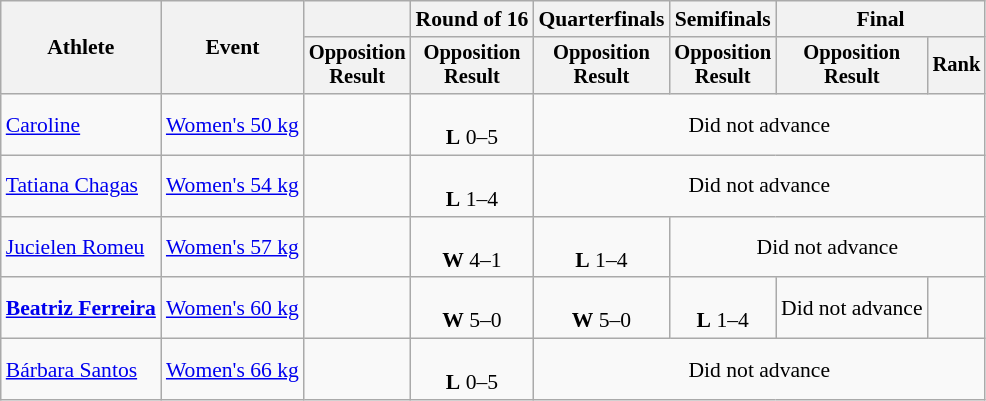<table class="wikitable" style="font-size:90%">
<tr>
<th rowspan="2">Athlete</th>
<th rowspan="2">Event</th>
<th></th>
<th>Round of 16</th>
<th>Quarterfinals</th>
<th>Semifinals</th>
<th colspan=2>Final</th>
</tr>
<tr style="font-size:95%">
<th>Opposition<br>Result</th>
<th>Opposition<br>Result</th>
<th>Opposition<br>Result</th>
<th>Opposition<br>Result</th>
<th>Opposition<br>Result</th>
<th>Rank</th>
</tr>
<tr align=center>
<td align=left><a href='#'>Caroline </a></td>
<td align=left><a href='#'>Women's 50 kg</a></td>
<td></td>
<td><br><strong>L</strong> 0–5</td>
<td colspan=4>Did not advance</td>
</tr>
<tr align=center>
<td align=left><a href='#'>Tatiana Chagas</a></td>
<td align=left><a href='#'>Women's 54 kg</a></td>
<td></td>
<td><br><strong>L</strong> 1–4</td>
<td colspan=4>Did not advance</td>
</tr>
<tr align=center>
<td align=left><a href='#'>Jucielen Romeu</a></td>
<td align=left><a href='#'>Women's 57 kg</a></td>
<td></td>
<td><br><strong>W</strong> 4–1</td>
<td><br><strong>L</strong> 1–4</td>
<td colspan="3">Did not advance</td>
</tr>
<tr align=center>
<td align=left><strong><a href='#'>Beatriz Ferreira</a></strong></td>
<td align=left><a href='#'>Women's 60 kg</a></td>
<td></td>
<td><br><strong>W</strong> 5–0</td>
<td><br><strong>W</strong> 5–0</td>
<td><br><strong>L</strong> 1–4</td>
<td>Did not advance</td>
<td></td>
</tr>
<tr align=center>
<td align=left><a href='#'>Bárbara Santos</a></td>
<td align=left><a href='#'>Women's 66 kg</a></td>
<td></td>
<td><br><strong>L</strong> 0–5</td>
<td colspan=4>Did not advance</td>
</tr>
</table>
